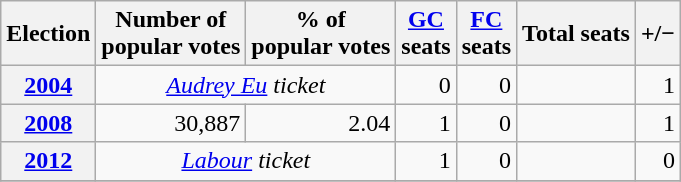<table class="wikitable" style="text-align: right;">
<tr align=center>
<th><strong>Election</strong></th>
<th>Number of<br>popular votes</th>
<th>% of<br>popular votes</th>
<th><a href='#'>GC</a><br>seats</th>
<th><a href='#'>FC</a><br>seats</th>
<th>Total seats</th>
<th>+/−</th>
</tr>
<tr>
<th><a href='#'>2004</a></th>
<td colspan=2 align=center><em><a href='#'>Audrey Eu</a> ticket</em></td>
<td>0</td>
<td>0</td>
<td></td>
<td>1</td>
</tr>
<tr>
<th><a href='#'>2008</a></th>
<td>30,887</td>
<td>2.04</td>
<td>1</td>
<td>0</td>
<td></td>
<td>1</td>
</tr>
<tr>
<th><a href='#'>2012</a></th>
<td colspan=2 align=center><em><a href='#'>Labour</a> ticket</em></td>
<td>1</td>
<td>0</td>
<td></td>
<td>0</td>
</tr>
<tr>
</tr>
</table>
